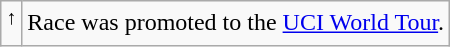<table class=wikitable>
<tr>
<td><sup>↑</sup></td>
<td>Race was promoted to the <a href='#'>UCI World Tour</a>.</td>
</tr>
</table>
